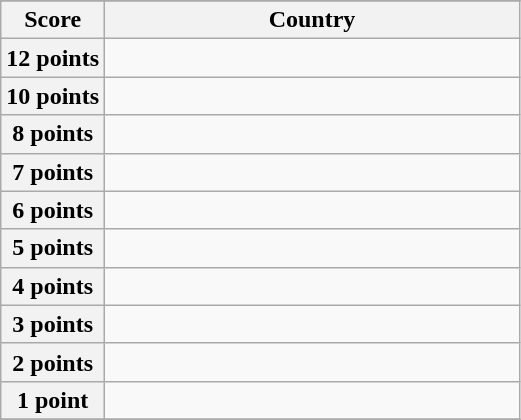<table class="wikitable">
<tr>
</tr>
<tr>
<th scope="col" width="20%">Score</th>
<th scope="col">Country</th>
</tr>
<tr>
<th scope="row">12 points</th>
<td></td>
</tr>
<tr>
<th scope="row">10 points</th>
<td></td>
</tr>
<tr>
<th scope="row">8 points</th>
<td></td>
</tr>
<tr>
<th scope="row">7 points</th>
<td></td>
</tr>
<tr>
<th scope="row">6 points</th>
<td></td>
</tr>
<tr>
<th scope="row">5 points</th>
<td></td>
</tr>
<tr>
<th scope="row">4 points</th>
<td></td>
</tr>
<tr>
<th scope="row">3 points</th>
<td></td>
</tr>
<tr>
<th scope="row">2 points</th>
<td></td>
</tr>
<tr>
<th scope="row">1 point</th>
<td></td>
</tr>
<tr>
</tr>
</table>
